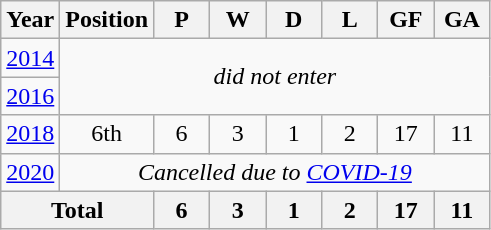<table class="wikitable" style="text-align: center;">
<tr>
<th>Year</th>
<th>Position</th>
<th width=30>P</th>
<th width=30>W</th>
<th width=30>D</th>
<th width=30>L</th>
<th width=30>GF</th>
<th width=30>GA</th>
</tr>
<tr>
<td> <a href='#'>2014</a></td>
<td colspan=7 rowspan=2><em>did not enter</em></td>
</tr>
<tr>
<td> <a href='#'>2016</a></td>
</tr>
<tr>
<td> <a href='#'>2018</a></td>
<td>6th</td>
<td>6</td>
<td>3</td>
<td>1</td>
<td>2</td>
<td>17</td>
<td>11</td>
</tr>
<tr>
<td> <a href='#'>2020</a></td>
<td colspan=7><em>Cancelled due to <a href='#'>COVID-19</a></em></td>
</tr>
<tr>
<th colspan=2>Total</th>
<th>6</th>
<th>3</th>
<th>1</th>
<th>2</th>
<th>17</th>
<th>11</th>
</tr>
</table>
